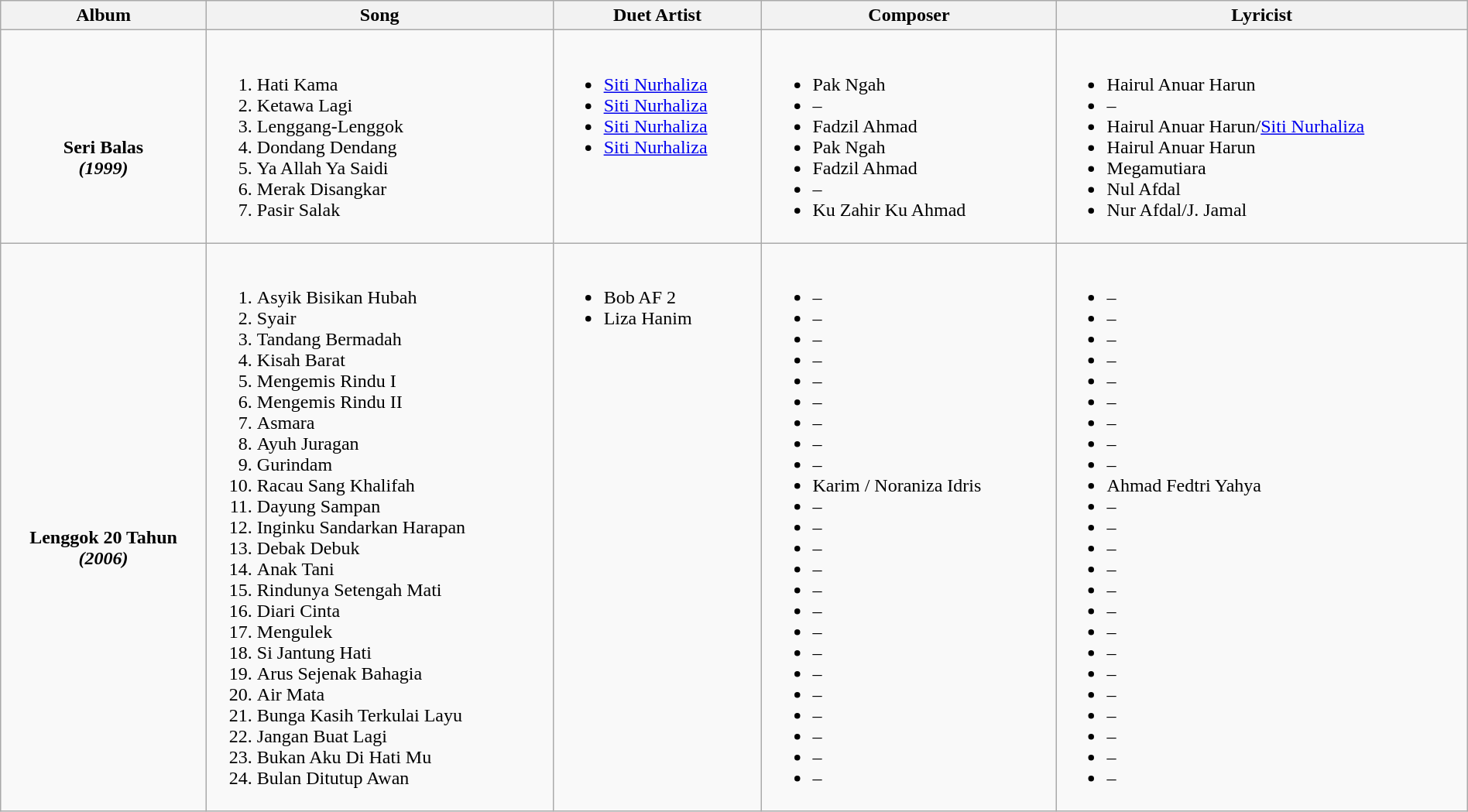<table class="wikitable" style="width:100%;">
<tr>
<th style="text-align:center;">Album</th>
<th style="text-align:center;">Song</th>
<th align="left">Duet Artist</th>
<th align="left">Composer</th>
<th align="left">Lyricist</th>
</tr>
<tr>
<td style="text-align:center;"><br><br><strong>Seri Balas</strong><br><strong><em>(1999)</em></strong></td>
<td><br><ol><li>Hati Kama</li><li>Ketawa Lagi</li><li>Lenggang-Lenggok</li><li>Dondang Dendang</li><li>Ya Allah Ya Saidi</li><li>Merak Disangkar</li><li>Pasir Salak</li></ol></td>
<td valign="top"><br><ul><li><a href='#'>Siti Nurhaliza</a></li><li><a href='#'>Siti Nurhaliza</a></li><li><a href='#'>Siti Nurhaliza</a></li><li><a href='#'>Siti Nurhaliza</a></li></ul></td>
<td><br><ul><li>Pak Ngah</li><li>–</li><li>Fadzil Ahmad</li><li>Pak Ngah</li><li>Fadzil Ahmad</li><li>–</li><li>Ku Zahir Ku Ahmad</li></ul></td>
<td><br><ul><li>Hairul Anuar Harun</li><li>–</li><li>Hairul Anuar Harun/<a href='#'>Siti Nurhaliza</a></li><li>Hairul Anuar Harun</li><li>Megamutiara</li><li>Nul Afdal</li><li>Nur Afdal/J. Jamal</li></ul></td>
</tr>
<tr>
<td style="text-align:center;"><br><br><strong>Lenggok 20 Tahun</strong><br><strong><em>(2006)</em></strong></td>
<td><br><ol><li>Asyik Bisikan Hubah</li><li>Syair</li><li>Tandang Bermadah</li><li>Kisah Barat</li><li>Mengemis Rindu I</li><li>Mengemis Rindu II</li><li>Asmara</li><li>Ayuh Juragan</li><li>Gurindam</li><li>Racau Sang Khalifah</li><li>Dayung Sampan</li><li>Inginku Sandarkan Harapan</li><li>Debak Debuk</li><li>Anak Tani</li><li>Rindunya Setengah Mati</li><li>Diari Cinta</li><li>Mengulek</li><li>Si Jantung Hati</li><li>Arus Sejenak Bahagia</li><li>Air Mata</li><li>Bunga Kasih Terkulai Layu</li><li>Jangan Buat Lagi</li><li>Bukan Aku Di Hati Mu</li><li>Bulan Ditutup Awan</li></ol></td>
<td valign="top"><br><ul><li>Bob AF 2</li><li>Liza Hanim</li></ul></td>
<td><br><ul><li>–</li><li>–</li><li>–</li><li>–</li><li>–</li><li>–</li><li>–</li><li>–</li><li>–</li><li>Karim / Noraniza Idris</li><li>–</li><li>–</li><li>–</li><li>–</li><li>–</li><li>–</li><li>–</li><li>–</li><li>–</li><li>–</li><li>–</li><li>–</li><li>–</li><li>–</li></ul></td>
<td><br><ul><li>–</li><li>–</li><li>–</li><li>–</li><li>–</li><li>–</li><li>–</li><li>–</li><li>–</li><li>Ahmad Fedtri Yahya</li><li>–</li><li>–</li><li>–</li><li>–</li><li>–</li><li>–</li><li>–</li><li>–</li><li>–</li><li>–</li><li>–</li><li>–</li><li>–</li><li>–</li></ul></td>
</tr>
</table>
